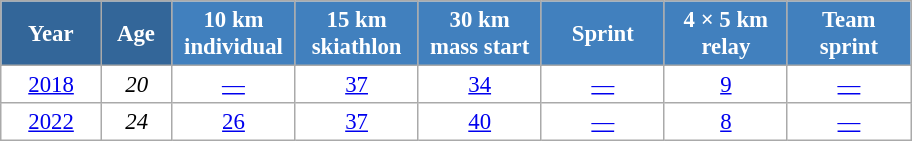<table class="wikitable" style="font-size:95%; text-align:center; border:grey solid 1px; border-collapse:collapse; background:#ffffff;">
<tr>
<th style="background-color:#369; color:white; width:60px;"> Year </th>
<th style="background-color:#369; color:white; width:40px;"> Age </th>
<th style="background-color:#4180be; color:white; width:75px;"> 10 km <br> individual </th>
<th style="background-color:#4180be; color:white; width:75px;"> 15 km <br> skiathlon </th>
<th style="background-color:#4180be; color:white; width:75px;"> 30 km <br> mass start </th>
<th style="background-color:#4180be; color:white; width:75px;"> Sprint </th>
<th style="background-color:#4180be; color:white; width:75px;"> 4 × 5 km <br> relay </th>
<th style="background-color:#4180be; color:white; width:75px;"> Team <br> sprint </th>
</tr>
<tr>
<td><a href='#'>2018</a></td>
<td><em>20</em></td>
<td><a href='#'>—</a></td>
<td><a href='#'>37</a></td>
<td><a href='#'>34</a></td>
<td><a href='#'>—</a></td>
<td><a href='#'>9</a></td>
<td><a href='#'>—</a></td>
</tr>
<tr>
<td><a href='#'>2022</a></td>
<td><em>24</em></td>
<td><a href='#'>26</a></td>
<td><a href='#'>37</a></td>
<td><a href='#'>40</a></td>
<td><a href='#'>—</a></td>
<td><a href='#'>8</a></td>
<td><a href='#'>—</a></td>
</tr>
</table>
